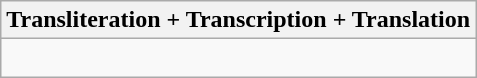<table class="wikitable">
<tr>
<th>Transliteration + Transcription + Translation</th>
</tr>
<tr>
<td><br></td>
</tr>
</table>
